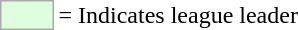<table>
<tr>
<td style="background:#DDFFDD; border:1px solid #aaa; width:2em;"></td>
<td>= Indicates league leader</td>
</tr>
</table>
